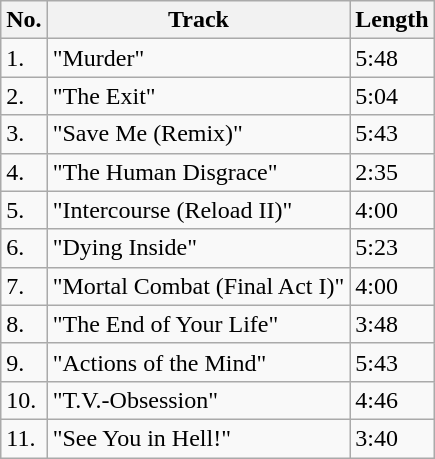<table class="wikitable">
<tr>
<th>No.</th>
<th>Track</th>
<th>Length</th>
</tr>
<tr>
<td>1.</td>
<td>"Murder"</td>
<td>5:48</td>
</tr>
<tr>
<td>2.</td>
<td>"The Exit"</td>
<td>5:04</td>
</tr>
<tr>
<td>3.</td>
<td>"Save Me (Remix)"</td>
<td>5:43</td>
</tr>
<tr>
<td>4.</td>
<td>"The Human Disgrace"</td>
<td>2:35</td>
</tr>
<tr>
<td>5.</td>
<td>"Intercourse (Reload II)"</td>
<td>4:00</td>
</tr>
<tr>
<td>6.</td>
<td>"Dying Inside"</td>
<td>5:23</td>
</tr>
<tr>
<td>7.</td>
<td>"Mortal Combat (Final Act I)"</td>
<td>4:00</td>
</tr>
<tr>
<td>8.</td>
<td>"The End of Your Life"</td>
<td>3:48</td>
</tr>
<tr>
<td>9.</td>
<td>"Actions of the Mind"</td>
<td>5:43</td>
</tr>
<tr>
<td>10.</td>
<td>"T.V.-Obsession"</td>
<td>4:46</td>
</tr>
<tr>
<td>11.</td>
<td>"See You in Hell!"</td>
<td>3:40</td>
</tr>
</table>
